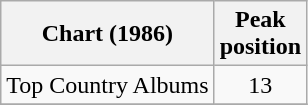<table class="wikitable">
<tr>
<th>Chart (1986)</th>
<th>Peak<br>position</th>
</tr>
<tr>
<td>Top Country Albums</td>
<td align="center">13</td>
</tr>
<tr>
</tr>
</table>
